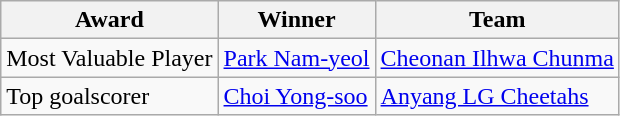<table class="wikitable">
<tr>
<th>Award</th>
<th>Winner</th>
<th>Team</th>
</tr>
<tr>
<td>Most Valuable Player</td>
<td> <a href='#'>Park Nam-yeol</a></td>
<td><a href='#'>Cheonan Ilhwa Chunma</a></td>
</tr>
<tr>
<td>Top goalscorer</td>
<td> <a href='#'>Choi Yong-soo</a></td>
<td><a href='#'>Anyang LG Cheetahs</a></td>
</tr>
</table>
